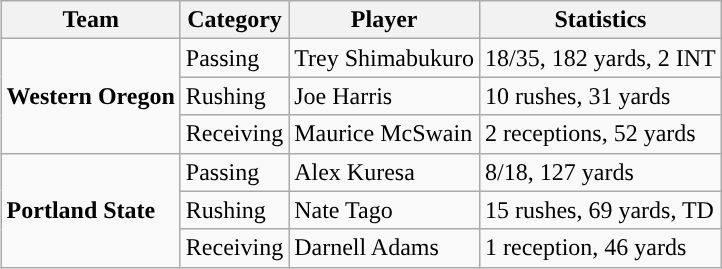<table class="wikitable" style="float: right;">
<tr>
<th>Team</th>
<th>Category</th>
<th>Player</th>
<th>Statistics</th>
</tr>
<tr>
<td rowspan=3><strong>Western Oregon</strong></td>
<td>Passing</td>
<td>Trey Shimabukuro</td>
<td>18/35, 182 yards, 2 INT</td>
</tr>
<tr>
<td>Rushing</td>
<td>Joe Harris</td>
<td>10 rushes, 31 yards</td>
</tr>
<tr>
<td>Receiving</td>
<td>Maurice McSwain</td>
<td>2 receptions, 52 yards</td>
</tr>
<tr>
<td rowspan=3><strong>Portland State</strong></td>
<td>Passing</td>
<td>Alex Kuresa</td>
<td>8/18, 127 yards</td>
</tr>
<tr>
<td>Rushing</td>
<td>Nate Tago</td>
<td>15 rushes, 69 yards, TD</td>
</tr>
<tr>
<td>Receiving</td>
<td>Darnell Adams</td>
<td>1 reception, 46 yards</td>
</tr>
</table>
